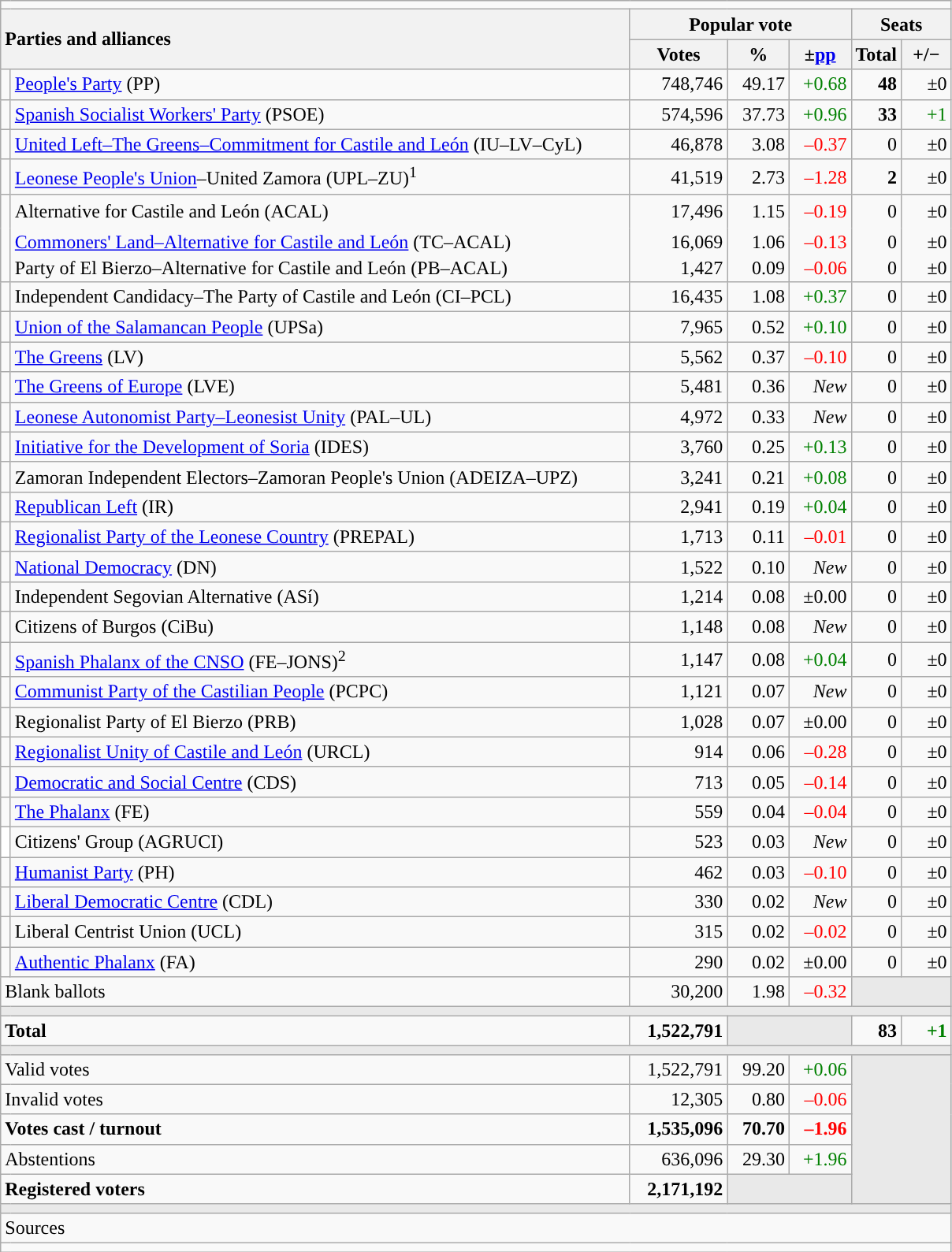<table class="wikitable" style="text-align:right;">
<tr>
<td colspan="7"></td>
</tr>
<tr>
<th style="text-align:left;" rowspan="2" colspan="2" width="525">Parties and alliances</th>
<th colspan="3">Popular vote</th>
<th colspan="2">Seats</th>
</tr>
<tr>
<th width="75">Votes</th>
<th width="45">%</th>
<th width="45">±<a href='#'>pp</a></th>
<th width="35">Total</th>
<th width="35">+/−</th>
</tr>
<tr>
<td width="1" style="color:inherit;background:"></td>
<td align="left"><a href='#'>People's Party</a> (PP)</td>
<td>748,746</td>
<td>49.17</td>
<td style="color:green;">+0.68</td>
<td><strong>48</strong></td>
<td>±0</td>
</tr>
<tr>
<td style="color:inherit;background:"></td>
<td align="left"><a href='#'>Spanish Socialist Workers' Party</a> (PSOE)</td>
<td>574,596</td>
<td>37.73</td>
<td style="color:green;">+0.96</td>
<td><strong>33</strong></td>
<td style="color:green;">+1</td>
</tr>
<tr>
<td style="color:inherit;background:"></td>
<td align="left"><a href='#'>United Left–The Greens–Commitment for Castile and León</a> (IU–LV–CyL)</td>
<td>46,878</td>
<td>3.08</td>
<td style="color:red;">–0.37</td>
<td>0</td>
<td>±0</td>
</tr>
<tr>
<td style="color:inherit;background:"></td>
<td align="left"><a href='#'>Leonese People's Union</a>–United Zamora (UPL–ZU)<sup>1</sup></td>
<td>41,519</td>
<td>2.73</td>
<td style="color:red;">–1.28</td>
<td><strong>2</strong></td>
<td>±0</td>
</tr>
<tr style="line-height:22px;">
<td rowspan="3" style="color:inherit;background:"></td>
<td align="left">Alternative for Castile and León (ACAL)</td>
<td>17,496</td>
<td>1.15</td>
<td style="color:red;">–0.19</td>
<td>0</td>
<td>±0</td>
</tr>
<tr style="border-bottom-style:hidden; border-top-style:hidden; line-height:16px;">
<td align="left"><span><a href='#'>Commoners' Land–Alternative for Castile and León</a> (TC–ACAL)</span></td>
<td>16,069</td>
<td>1.06</td>
<td style="color:red;">–0.13</td>
<td>0</td>
<td>±0</td>
</tr>
<tr style="line-height:16px;">
<td align="left"><span>Party of El Bierzo–Alternative for Castile and León (PB–ACAL)</span></td>
<td>1,427</td>
<td>0.09</td>
<td style="color:red;">–0.06</td>
<td>0</td>
<td>±0</td>
</tr>
<tr>
<td style="color:inherit;background:"></td>
<td align="left">Independent Candidacy–The Party of Castile and León (CI–PCL)</td>
<td>16,435</td>
<td>1.08</td>
<td style="color:green;">+0.37</td>
<td>0</td>
<td>±0</td>
</tr>
<tr>
<td style="color:inherit;background:"></td>
<td align="left"><a href='#'>Union of the Salamancan People</a> (UPSa)</td>
<td>7,965</td>
<td>0.52</td>
<td style="color:green;">+0.10</td>
<td>0</td>
<td>±0</td>
</tr>
<tr>
<td style="color:inherit;background:"></td>
<td align="left"><a href='#'>The Greens</a> (LV)</td>
<td>5,562</td>
<td>0.37</td>
<td style="color:red;">–0.10</td>
<td>0</td>
<td>±0</td>
</tr>
<tr>
<td style="color:inherit;background:"></td>
<td align="left"><a href='#'>The Greens of Europe</a> (LVE)</td>
<td>5,481</td>
<td>0.36</td>
<td><em>New</em></td>
<td>0</td>
<td>±0</td>
</tr>
<tr>
<td style="color:inherit;background:"></td>
<td align="left"><a href='#'>Leonese Autonomist Party–Leonesist Unity</a> (PAL–UL)</td>
<td>4,972</td>
<td>0.33</td>
<td><em>New</em></td>
<td>0</td>
<td>±0</td>
</tr>
<tr>
<td style="color:inherit;background:"></td>
<td align="left"><a href='#'>Initiative for the Development of Soria</a> (IDES)</td>
<td>3,760</td>
<td>0.25</td>
<td style="color:green;">+0.13</td>
<td>0</td>
<td>±0</td>
</tr>
<tr>
<td style="color:inherit;background:"></td>
<td align="left">Zamoran Independent Electors–Zamoran People's Union (ADEIZA–UPZ)</td>
<td>3,241</td>
<td>0.21</td>
<td style="color:green;">+0.08</td>
<td>0</td>
<td>±0</td>
</tr>
<tr>
<td style="color:inherit;background:"></td>
<td align="left"><a href='#'>Republican Left</a> (IR)</td>
<td>2,941</td>
<td>0.19</td>
<td style="color:green;">+0.04</td>
<td>0</td>
<td>±0</td>
</tr>
<tr>
<td style="color:inherit;background:"></td>
<td align="left"><a href='#'>Regionalist Party of the Leonese Country</a> (PREPAL)</td>
<td>1,713</td>
<td>0.11</td>
<td style="color:red;">–0.01</td>
<td>0</td>
<td>±0</td>
</tr>
<tr>
<td style="color:inherit;background:"></td>
<td align="left"><a href='#'>National Democracy</a> (DN)</td>
<td>1,522</td>
<td>0.10</td>
<td><em>New</em></td>
<td>0</td>
<td>±0</td>
</tr>
<tr>
<td style="color:inherit;background:"></td>
<td align="left">Independent Segovian Alternative (ASí)</td>
<td>1,214</td>
<td>0.08</td>
<td>±0.00</td>
<td>0</td>
<td>±0</td>
</tr>
<tr>
<td style="color:inherit;background:"></td>
<td align="left">Citizens of Burgos (CiBu)</td>
<td>1,148</td>
<td>0.08</td>
<td><em>New</em></td>
<td>0</td>
<td>±0</td>
</tr>
<tr>
<td style="color:inherit;background:"></td>
<td align="left"><a href='#'>Spanish Phalanx of the CNSO</a> (FE–JONS)<sup>2</sup></td>
<td>1,147</td>
<td>0.08</td>
<td style="color:green;">+0.04</td>
<td>0</td>
<td>±0</td>
</tr>
<tr>
<td style="color:inherit;background:"></td>
<td align="left"><a href='#'>Communist Party of the Castilian People</a> (PCPC)</td>
<td>1,121</td>
<td>0.07</td>
<td><em>New</em></td>
<td>0</td>
<td>±0</td>
</tr>
<tr>
<td style="color:inherit;background:"></td>
<td align="left">Regionalist Party of El Bierzo (PRB)</td>
<td>1,028</td>
<td>0.07</td>
<td>±0.00</td>
<td>0</td>
<td>±0</td>
</tr>
<tr>
<td style="color:inherit;background:"></td>
<td align="left"><a href='#'>Regionalist Unity of Castile and León</a> (URCL)</td>
<td>914</td>
<td>0.06</td>
<td style="color:red;">–0.28</td>
<td>0</td>
<td>±0</td>
</tr>
<tr>
<td style="color:inherit;background:"></td>
<td align="left"><a href='#'>Democratic and Social Centre</a> (CDS)</td>
<td>713</td>
<td>0.05</td>
<td style="color:red;">–0.14</td>
<td>0</td>
<td>±0</td>
</tr>
<tr>
<td style="color:inherit;background:"></td>
<td align="left"><a href='#'>The Phalanx</a> (FE)</td>
<td>559</td>
<td>0.04</td>
<td style="color:red;">–0.04</td>
<td>0</td>
<td>±0</td>
</tr>
<tr>
<td bgcolor="white"></td>
<td align="left">Citizens' Group (AGRUCI)</td>
<td>523</td>
<td>0.03</td>
<td><em>New</em></td>
<td>0</td>
<td>±0</td>
</tr>
<tr>
<td style="color:inherit;background:"></td>
<td align="left"><a href='#'>Humanist Party</a> (PH)</td>
<td>462</td>
<td>0.03</td>
<td style="color:red;">–0.10</td>
<td>0</td>
<td>±0</td>
</tr>
<tr>
<td style="color:inherit;background:"></td>
<td align="left"><a href='#'>Liberal Democratic Centre</a> (CDL)</td>
<td>330</td>
<td>0.02</td>
<td><em>New</em></td>
<td>0</td>
<td>±0</td>
</tr>
<tr>
<td style="color:inherit;background:"></td>
<td align="left">Liberal Centrist Union (UCL)</td>
<td>315</td>
<td>0.02</td>
<td style="color:red;">–0.02</td>
<td>0</td>
<td>±0</td>
</tr>
<tr>
<td style="color:inherit;background:"></td>
<td align="left"><a href='#'>Authentic Phalanx</a> (FA)</td>
<td>290</td>
<td>0.02</td>
<td>±0.00</td>
<td>0</td>
<td>±0</td>
</tr>
<tr>
<td align="left" colspan="2">Blank ballots</td>
<td>30,200</td>
<td>1.98</td>
<td style="color:red;">–0.32</td>
<td bgcolor="#E9E9E9" colspan="2"></td>
</tr>
<tr>
<td colspan="7" bgcolor="#E9E9E9"></td>
</tr>
<tr style="font-weight:bold;">
<td align="left" colspan="2">Total</td>
<td>1,522,791</td>
<td bgcolor="#E9E9E9" colspan="2"></td>
<td>83</td>
<td style="color:green;">+1</td>
</tr>
<tr>
<td colspan="7" bgcolor="#E9E9E9"></td>
</tr>
<tr>
<td align="left" colspan="2">Valid votes</td>
<td>1,522,791</td>
<td>99.20</td>
<td style="color:green;">+0.06</td>
<td bgcolor="#E9E9E9" colspan="2" rowspan="5"></td>
</tr>
<tr>
<td align="left" colspan="2">Invalid votes</td>
<td>12,305</td>
<td>0.80</td>
<td style="color:red;">–0.06</td>
</tr>
<tr style="font-weight:bold;">
<td align="left" colspan="2">Votes cast / turnout</td>
<td>1,535,096</td>
<td>70.70</td>
<td style="color:red;">–1.96</td>
</tr>
<tr>
<td align="left" colspan="2">Abstentions</td>
<td>636,096</td>
<td>29.30</td>
<td style="color:green;">+1.96</td>
</tr>
<tr style="font-weight:bold;">
<td align="left" colspan="2">Registered voters</td>
<td>2,171,192</td>
<td bgcolor="#E9E9E9" colspan="2"></td>
</tr>
<tr>
<td colspan="7" bgcolor="#E9E9E9"></td>
</tr>
<tr>
<td align="left" colspan="7">Sources</td>
</tr>
<tr>
<td colspan="7" style="text-align:left; max-width:790px;"></td>
</tr>
</table>
